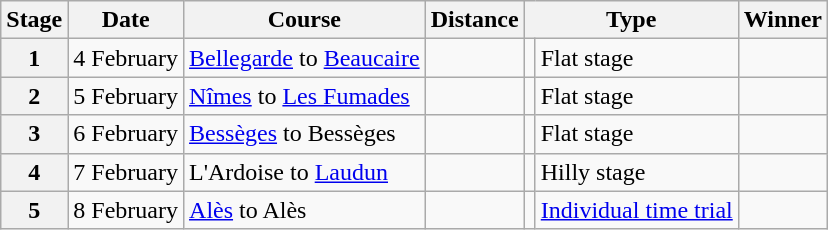<table class="wikitable">
<tr>
<th>Stage</th>
<th>Date</th>
<th>Course</th>
<th>Distance</th>
<th colspan="2">Type</th>
<th>Winner</th>
</tr>
<tr>
<th scope=row>1</th>
<td align="right">4 February</td>
<td><a href='#'>Bellegarde</a> to <a href='#'>Beaucaire</a></td>
<td style="text-align:center;"></td>
<td></td>
<td>Flat stage</td>
<td></td>
</tr>
<tr>
<th scope=row>2</th>
<td align="right">5 February</td>
<td><a href='#'>Nîmes</a> to <a href='#'>Les Fumades</a></td>
<td style="text-align:center;"></td>
<td></td>
<td>Flat stage</td>
<td></td>
</tr>
<tr>
<th scope=row>3</th>
<td align="right">6 February</td>
<td><a href='#'>Bessèges</a> to Bessèges</td>
<td style="text-align:center;"></td>
<td></td>
<td>Flat stage</td>
<td></td>
</tr>
<tr>
<th scope=row>4</th>
<td align="right">7 February</td>
<td>L'Ardoise to <a href='#'>Laudun</a></td>
<td style="text-align:center;"></td>
<td></td>
<td>Hilly stage</td>
<td></td>
</tr>
<tr>
<th scope=row>5</th>
<td align="right">8 February</td>
<td><a href='#'>Alès</a> to Alès</td>
<td style="text-align:center;"></td>
<td></td>
<td><a href='#'>Individual time trial</a></td>
<td></td>
</tr>
</table>
